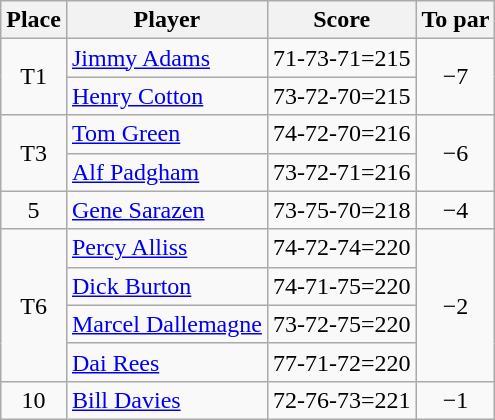<table class=wikitable>
<tr>
<th>Place</th>
<th>Player</th>
<th>Score</th>
<th>To par</th>
</tr>
<tr>
<td rowspan=2 align=center>T1</td>
<td> <a href='#'>Jimmy Adams</a></td>
<td>71-73-71=215</td>
<td rowspan=2 align=center>−7</td>
</tr>
<tr>
<td> <a href='#'>Henry Cotton</a></td>
<td>73-72-70=215</td>
</tr>
<tr>
<td rowspan=2 align=center>T3</td>
<td> <a href='#'>Tom Green</a></td>
<td>74-72-70=216</td>
<td rowspan=2 align=center>−6</td>
</tr>
<tr>
<td> <a href='#'>Alf Padgham</a></td>
<td>73-72-71=216</td>
</tr>
<tr>
<td align=center>5</td>
<td> <a href='#'>Gene Sarazen</a></td>
<td>73-75-70=218</td>
<td align=center>−4</td>
</tr>
<tr>
<td rowspan=4 align=center>T6</td>
<td> <a href='#'>Percy Alliss</a></td>
<td>74-72-74=220</td>
<td rowspan=4 align=center>−2</td>
</tr>
<tr>
<td> <a href='#'>Dick Burton</a></td>
<td>74-71-75=220</td>
</tr>
<tr>
<td> <a href='#'>Marcel Dallemagne</a></td>
<td>73-72-75=220</td>
</tr>
<tr>
<td> <a href='#'>Dai Rees</a></td>
<td>77-71-72=220</td>
</tr>
<tr>
<td align=center>10</td>
<td> <a href='#'>Bill Davies</a></td>
<td>72-76-73=221</td>
<td align=center>−1</td>
</tr>
</table>
